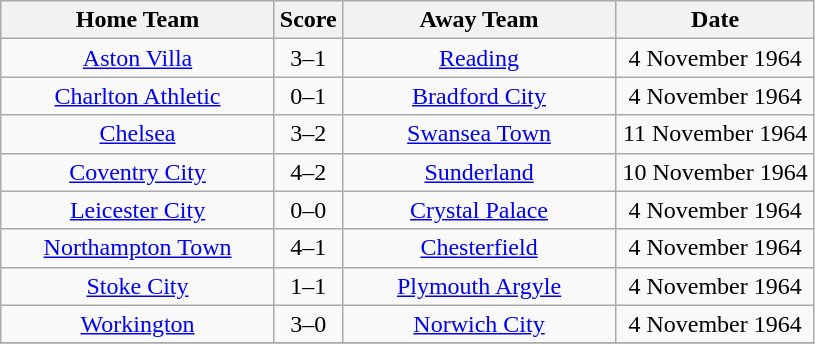<table class="wikitable" style="text-align:center;">
<tr>
<th width=175>Home Team</th>
<th width=20>Score</th>
<th width=175>Away Team</th>
<th width=125>Date</th>
</tr>
<tr>
<td><a href='#'>Aston Villa</a></td>
<td>3–1</td>
<td><a href='#'>Reading</a></td>
<td>4 November 1964</td>
</tr>
<tr>
<td><a href='#'>Charlton Athletic</a></td>
<td>0–1</td>
<td><a href='#'>Bradford City</a></td>
<td>4 November 1964</td>
</tr>
<tr>
<td><a href='#'>Chelsea</a></td>
<td>3–2</td>
<td><a href='#'>Swansea Town</a></td>
<td>11 November 1964</td>
</tr>
<tr>
<td><a href='#'>Coventry City</a></td>
<td>4–2</td>
<td><a href='#'>Sunderland</a></td>
<td>10 November 1964</td>
</tr>
<tr>
<td><a href='#'>Leicester City</a></td>
<td>0–0</td>
<td><a href='#'>Crystal Palace</a></td>
<td>4 November 1964</td>
</tr>
<tr>
<td><a href='#'>Northampton Town</a></td>
<td>4–1</td>
<td><a href='#'>Chesterfield</a></td>
<td>4 November 1964</td>
</tr>
<tr>
<td><a href='#'>Stoke City</a></td>
<td>1–1</td>
<td><a href='#'>Plymouth Argyle</a></td>
<td>4 November 1964</td>
</tr>
<tr>
<td><a href='#'>Workington</a></td>
<td>3–0</td>
<td><a href='#'>Norwich City</a></td>
<td>4 November 1964</td>
</tr>
<tr>
</tr>
</table>
